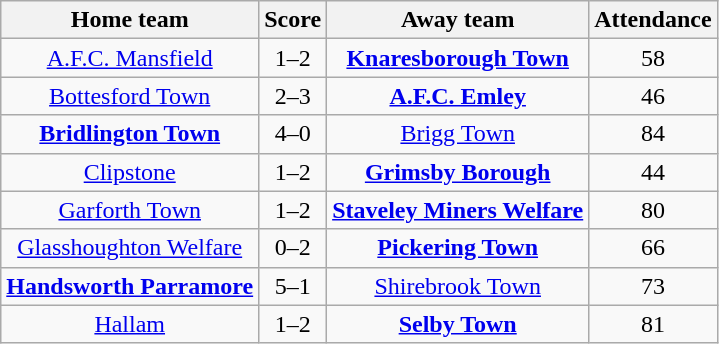<table class="wikitable" style="text-align: center">
<tr>
<th>Home team</th>
<th>Score</th>
<th>Away team</th>
<th>Attendance</th>
</tr>
<tr>
<td><a href='#'>A.F.C. Mansfield</a></td>
<td>1–2</td>
<td><strong><a href='#'>Knaresborough Town</a></strong></td>
<td>58</td>
</tr>
<tr>
<td><a href='#'>Bottesford Town</a></td>
<td>2–3</td>
<td><strong><a href='#'>A.F.C. Emley</a></strong></td>
<td>46</td>
</tr>
<tr>
<td><strong><a href='#'>Bridlington Town</a></strong></td>
<td>4–0</td>
<td><a href='#'>Brigg Town</a></td>
<td>84</td>
</tr>
<tr>
<td><a href='#'>Clipstone</a></td>
<td>1–2</td>
<td><strong><a href='#'>Grimsby Borough</a></strong></td>
<td>44</td>
</tr>
<tr>
<td><a href='#'>Garforth Town</a></td>
<td>1–2</td>
<td><strong><a href='#'>Staveley Miners Welfare</a></strong></td>
<td>80</td>
</tr>
<tr>
<td><a href='#'>Glasshoughton Welfare</a></td>
<td>0–2</td>
<td><strong><a href='#'>Pickering Town</a></strong></td>
<td>66</td>
</tr>
<tr>
<td><strong><a href='#'>Handsworth Parramore</a></strong></td>
<td>5–1</td>
<td><a href='#'>Shirebrook Town</a></td>
<td>73</td>
</tr>
<tr>
<td><a href='#'>Hallam</a></td>
<td>1–2</td>
<td><strong><a href='#'>Selby Town</a></strong></td>
<td>81</td>
</tr>
</table>
